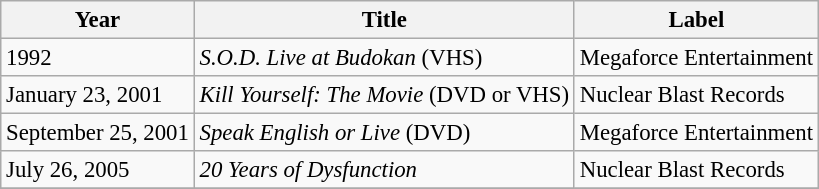<table class="wikitable" style="font-size:95%;">
<tr>
<th>Year</th>
<th>Title</th>
<th>Label</th>
</tr>
<tr>
<td>1992</td>
<td><em>S.O.D. Live at Budokan</em> (VHS)</td>
<td>Megaforce Entertainment</td>
</tr>
<tr>
<td>January 23, 2001</td>
<td><em>Kill Yourself: The Movie</em> (DVD or VHS)</td>
<td>Nuclear Blast Records</td>
</tr>
<tr>
<td>September 25, 2001</td>
<td><em>Speak English or Live</em> (DVD)</td>
<td>Megaforce Entertainment</td>
</tr>
<tr>
<td>July 26, 2005</td>
<td><em>20 Years of Dysfunction</em></td>
<td>Nuclear Blast Records</td>
</tr>
<tr>
</tr>
</table>
